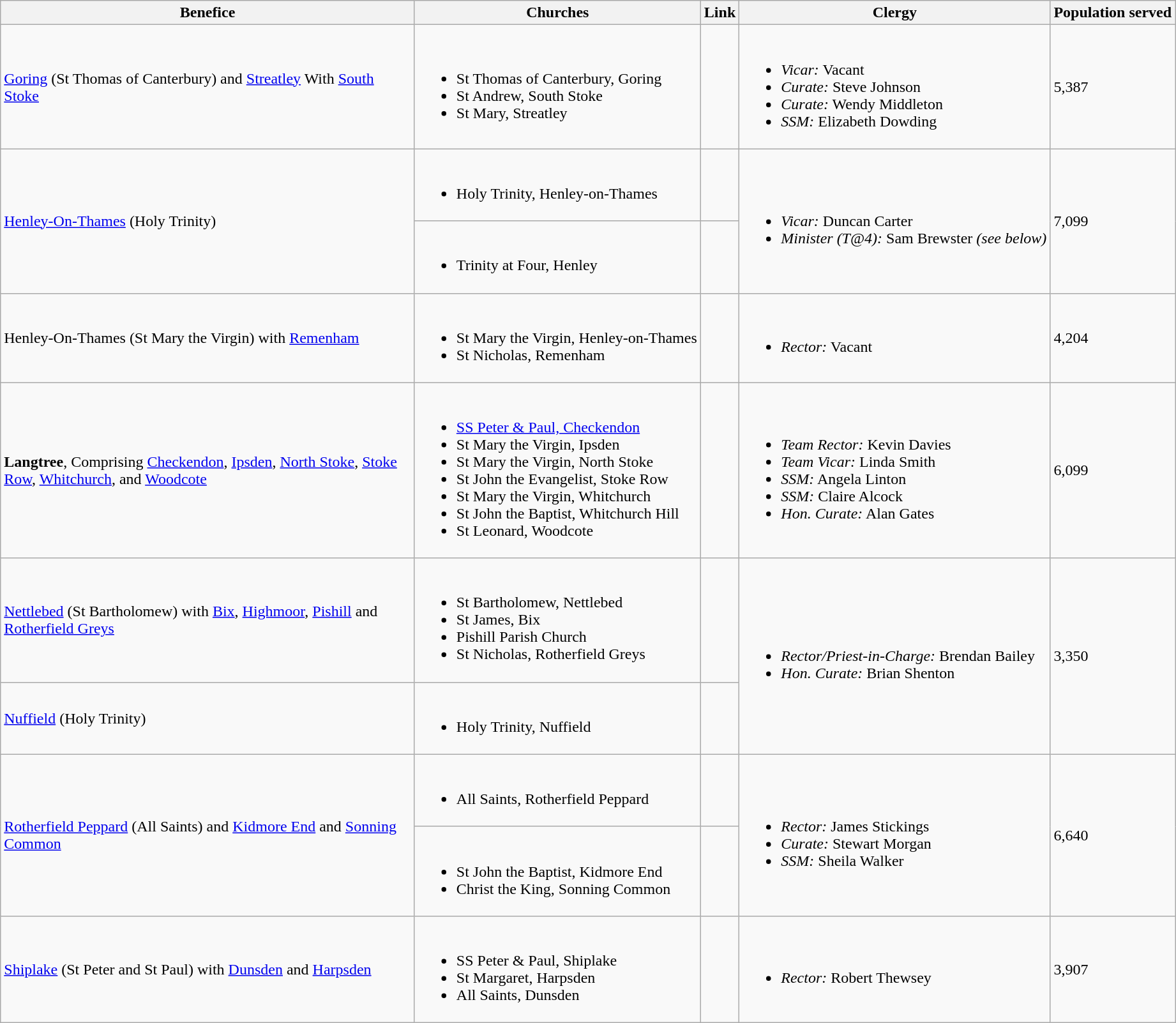<table class="wikitable">
<tr>
<th width="425">Benefice</th>
<th>Churches</th>
<th>Link</th>
<th>Clergy</th>
<th>Population served</th>
</tr>
<tr>
<td><a href='#'>Goring</a> (St Thomas of Canterbury) and <a href='#'>Streatley</a> With <a href='#'>South Stoke</a></td>
<td><br><ul><li>St Thomas of Canterbury, Goring</li><li>St Andrew, South Stoke</li><li>St Mary, Streatley</li></ul></td>
<td></td>
<td><br><ul><li><em>Vicar:</em> Vacant</li><li><em>Curate:</em> Steve Johnson</li><li><em>Curate:</em> Wendy Middleton</li><li><em>SSM:</em> Elizabeth Dowding</li></ul></td>
<td>5,387</td>
</tr>
<tr>
<td rowspan="2"><a href='#'>Henley-On-Thames</a> (Holy Trinity)</td>
<td><br><ul><li>Holy Trinity, Henley-on-Thames</li></ul></td>
<td></td>
<td rowspan="2"><br><ul><li><em>Vicar:</em> Duncan Carter</li><li><em>Minister (T@4):</em> Sam Brewster <em>(see below)</em></li></ul></td>
<td rowspan="2">7,099</td>
</tr>
<tr>
<td><br><ul><li>Trinity at Four, Henley</li></ul></td>
<td></td>
</tr>
<tr>
<td>Henley-On-Thames (St Mary the Virgin) with <a href='#'>Remenham</a></td>
<td><br><ul><li>St Mary the Virgin, Henley-on-Thames</li><li>St Nicholas, Remenham</li></ul></td>
<td></td>
<td><br><ul><li><em>Rector:</em> Vacant</li></ul></td>
<td>4,204</td>
</tr>
<tr>
<td><strong>Langtree</strong>, Comprising <a href='#'>Checkendon</a>, <a href='#'>Ipsden</a>, <a href='#'>North Stoke</a>, <a href='#'>Stoke Row</a>, <a href='#'>Whitchurch</a>, and <a href='#'>Woodcote</a></td>
<td><br><ul><li><a href='#'>SS Peter & Paul, Checkendon</a></li><li>St Mary the Virgin, Ipsden</li><li>St Mary the Virgin, North Stoke</li><li>St John the Evangelist, Stoke Row</li><li>St Mary the Virgin, Whitchurch</li><li>St John the Baptist, Whitchurch Hill</li><li>St Leonard, Woodcote</li></ul></td>
<td></td>
<td><br><ul><li><em>Team Rector:</em> Kevin Davies</li><li><em>Team Vicar:</em> Linda Smith</li><li><em>SSM:</em> Angela Linton</li><li><em>SSM:</em> Claire Alcock</li><li><em>Hon. Curate:</em> Alan Gates</li></ul></td>
<td>6,099</td>
</tr>
<tr>
<td><a href='#'>Nettlebed</a> (St Bartholomew) with <a href='#'>Bix</a>, <a href='#'>Highmoor</a>, <a href='#'>Pishill</a> and <a href='#'>Rotherfield Greys</a></td>
<td><br><ul><li>St Bartholomew, Nettlebed</li><li>St James, Bix</li><li>Pishill Parish Church</li><li>St Nicholas, Rotherfield Greys</li></ul></td>
<td></td>
<td rowspan="2"><br><ul><li><em>Rector/Priest-in-Charge:</em> Brendan Bailey</li><li><em>Hon. Curate:</em> Brian Shenton</li></ul></td>
<td rowspan="2">3,350</td>
</tr>
<tr>
<td><a href='#'>Nuffield</a> (Holy Trinity)</td>
<td><br><ul><li>Holy Trinity, Nuffield</li></ul></td>
<td></td>
</tr>
<tr>
<td rowspan="2"><a href='#'>Rotherfield Peppard</a> (All Saints) and <a href='#'>Kidmore End</a> and <a href='#'>Sonning Common</a></td>
<td><br><ul><li>All Saints, Rotherfield Peppard</li></ul></td>
<td></td>
<td rowspan="2"><br><ul><li><em>Rector:</em> James Stickings</li><li><em>Curate:</em> Stewart Morgan</li><li><em>SSM:</em> Sheila Walker</li></ul></td>
<td rowspan="2">6,640</td>
</tr>
<tr>
<td><br><ul><li>St John the Baptist, Kidmore End</li><li>Christ the King, Sonning Common</li></ul></td>
<td></td>
</tr>
<tr>
<td><a href='#'>Shiplake</a> (St Peter and St Paul) with <a href='#'>Dunsden</a> and <a href='#'>Harpsden</a></td>
<td><br><ul><li>SS Peter & Paul, Shiplake</li><li>St Margaret, Harpsden</li><li>All Saints, Dunsden</li></ul></td>
<td></td>
<td><br><ul><li><em>Rector:</em> Robert Thewsey</li></ul></td>
<td>3,907</td>
</tr>
</table>
